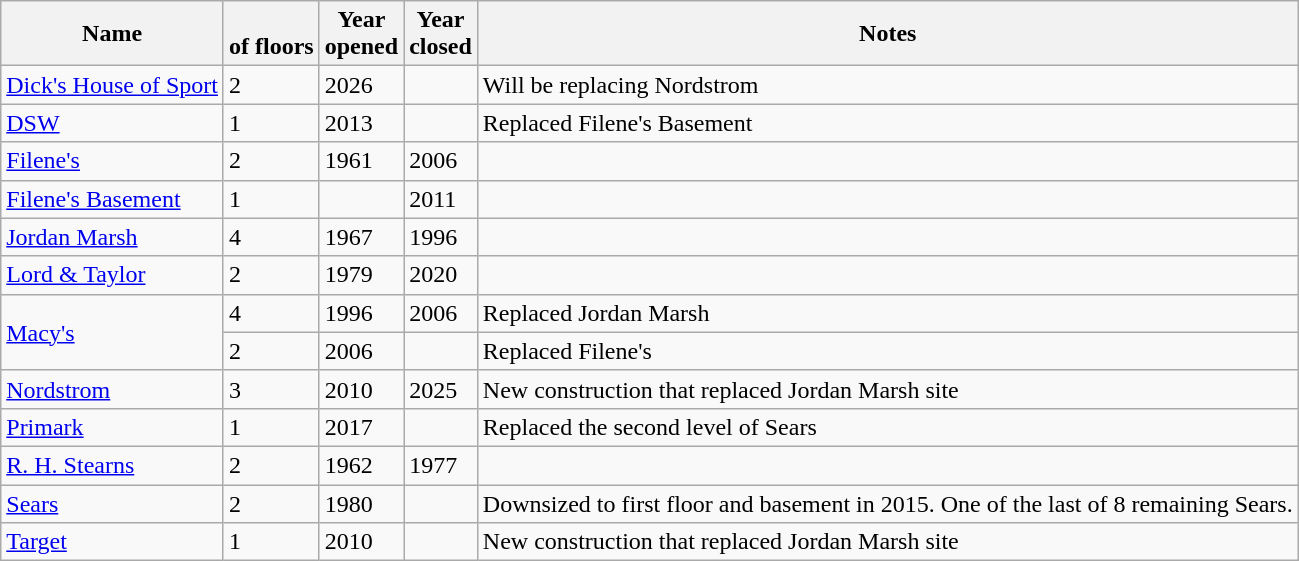<table class="wikitable sortable">
<tr>
<th>Name</th>
<th><br>of floors</th>
<th>Year<br>opened</th>
<th>Year<br>closed</th>
<th class="unsortable">Notes</th>
</tr>
<tr>
<td><a href='#'>Dick's House of Sport</a></td>
<td>2</td>
<td>2026</td>
<td></td>
<td>Will be replacing Nordstrom</td>
</tr>
<tr>
<td><a href='#'>DSW</a></td>
<td>1</td>
<td>2013</td>
<td></td>
<td>Replaced Filene's Basement</td>
</tr>
<tr>
<td><a href='#'>Filene's</a></td>
<td>2</td>
<td>1961</td>
<td>2006</td>
<td></td>
</tr>
<tr>
<td><a href='#'>Filene's Basement</a></td>
<td>1</td>
<td></td>
<td>2011</td>
<td></td>
</tr>
<tr>
<td><a href='#'>Jordan Marsh</a></td>
<td>4</td>
<td>1967</td>
<td>1996</td>
<td></td>
</tr>
<tr>
<td><a href='#'>Lord & Taylor</a></td>
<td>2</td>
<td>1979</td>
<td>2020</td>
<td></td>
</tr>
<tr>
<td rowspan="2"><a href='#'>Macy's</a></td>
<td>4</td>
<td>1996</td>
<td>2006</td>
<td>Replaced Jordan Marsh</td>
</tr>
<tr>
<td>2</td>
<td>2006</td>
<td></td>
<td>Replaced Filene's</td>
</tr>
<tr>
<td><a href='#'>Nordstrom</a></td>
<td>3</td>
<td>2010</td>
<td>2025</td>
<td>New construction that replaced Jordan Marsh site</td>
</tr>
<tr>
<td><a href='#'>Primark</a></td>
<td>1</td>
<td>2017</td>
<td></td>
<td>Replaced the second level of Sears</td>
</tr>
<tr>
<td><a href='#'>R. H. Stearns</a></td>
<td>2</td>
<td>1962</td>
<td>1977</td>
<td></td>
</tr>
<tr>
<td><a href='#'>Sears</a></td>
<td>2</td>
<td>1980</td>
<td></td>
<td>Downsized to first floor and basement in 2015. One of the last of 8 remaining Sears.</td>
</tr>
<tr>
<td><a href='#'>Target</a></td>
<td>1</td>
<td>2010</td>
<td></td>
<td>New construction that replaced Jordan Marsh site</td>
</tr>
</table>
